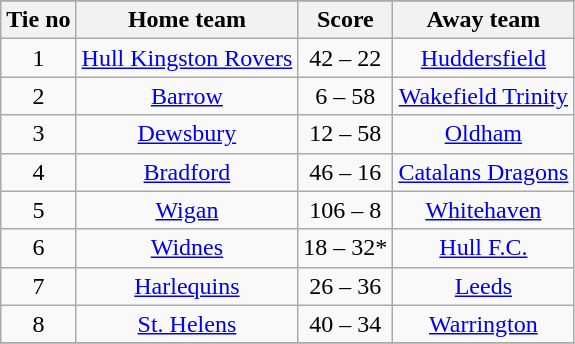<table class="wikitable" style="text-align: center">
<tr>
</tr>
<tr>
<th>Tie no</th>
<th>Home team</th>
<th>Score</th>
<th>Away team</th>
</tr>
<tr>
<td>1</td>
<td><a href='#'>Hull Kingston Rovers</a></td>
<td>42 – 22</td>
<td><a href='#'>Huddersfield</a></td>
</tr>
<tr>
<td>2</td>
<td><a href='#'>Barrow</a></td>
<td>6 – 58</td>
<td><a href='#'>Wakefield Trinity</a></td>
</tr>
<tr>
<td>3</td>
<td><a href='#'>Dewsbury</a></td>
<td>12 – 58</td>
<td><a href='#'>Oldham</a></td>
</tr>
<tr>
<td>4</td>
<td><a href='#'>Bradford</a></td>
<td>46 – 16</td>
<td><a href='#'>Catalans Dragons</a></td>
</tr>
<tr>
<td>5</td>
<td><a href='#'>Wigan</a></td>
<td>106 – 8</td>
<td><a href='#'>Whitehaven</a></td>
</tr>
<tr>
<td>6</td>
<td><a href='#'>Widnes</a></td>
<td>18 – 32*</td>
<td><a href='#'>Hull F.C.</a></td>
</tr>
<tr>
<td>7</td>
<td><a href='#'>Harlequins</a></td>
<td>26 – 36</td>
<td><a href='#'>Leeds</a></td>
</tr>
<tr>
<td>8</td>
<td><a href='#'>St. Helens</a></td>
<td>40 – 34</td>
<td><a href='#'>Warrington</a></td>
</tr>
<tr>
</tr>
</table>
